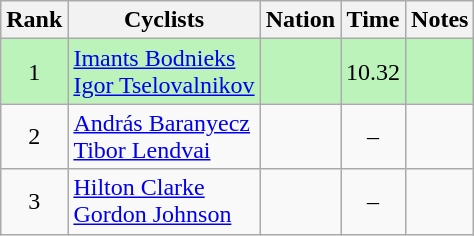<table class="wikitable sortable" style="text-align:center">
<tr>
<th>Rank</th>
<th>Cyclists</th>
<th>Nation</th>
<th>Time</th>
<th>Notes</th>
</tr>
<tr bgcolor=bbf3bb>
<td>1</td>
<td align=left><a href='#'>Imants Bodnieks</a><br><a href='#'>Igor Tselovalnikov</a></td>
<td align=left></td>
<td>10.32</td>
<td></td>
</tr>
<tr>
<td>2</td>
<td align=left><a href='#'>András Baranyecz</a><br><a href='#'>Tibor Lendvai</a></td>
<td align=left></td>
<td>–</td>
<td></td>
</tr>
<tr>
<td>3</td>
<td align=left><a href='#'>Hilton Clarke</a><br><a href='#'>Gordon Johnson</a></td>
<td align=left></td>
<td>–</td>
<td></td>
</tr>
</table>
